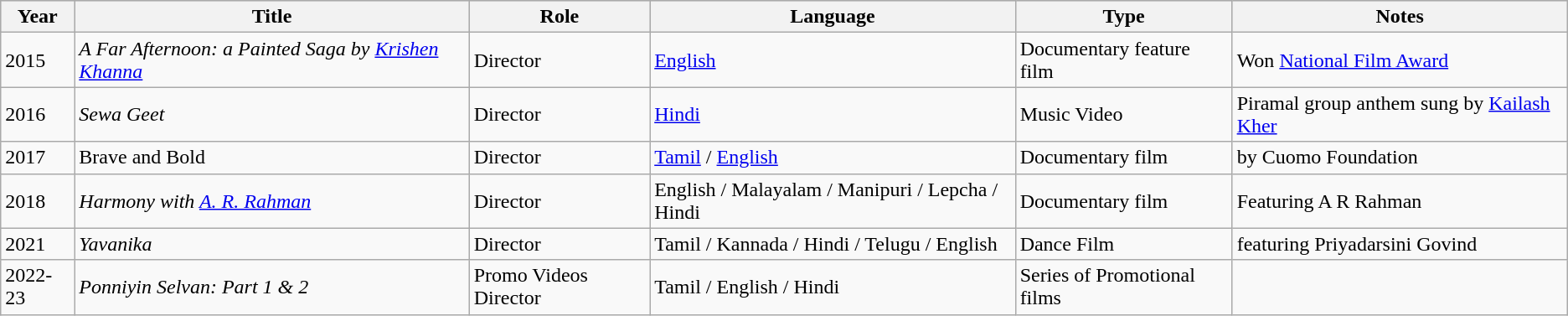<table class="wikitable sortable">
<tr style="background:#ccc; text-align:center;">
<th>Year</th>
<th>Title</th>
<th>Role</th>
<th>Language</th>
<th>Type</th>
<th>Notes</th>
</tr>
<tr>
<td>2015</td>
<td><em>A Far Afternoon: a Painted Saga by <a href='#'>Krishen Khanna</a></em></td>
<td>Director</td>
<td><a href='#'>English</a></td>
<td>Documentary feature film</td>
<td>Won <a href='#'>National Film Award</a></td>
</tr>
<tr>
<td>2016</td>
<td><em>Sewa Geet</em></td>
<td>Director</td>
<td><a href='#'>Hindi</a></td>
<td>Music Video</td>
<td>Piramal group anthem sung by <a href='#'>Kailash Kher</a></td>
</tr>
<tr>
<td>2017</td>
<td>Brave and Bold</td>
<td>Director</td>
<td><a href='#'>Tamil</a> / <a href='#'>English</a></td>
<td>Documentary film</td>
<td>by Cuomo Foundation</td>
</tr>
<tr>
<td>2018</td>
<td><em>Harmony with <a href='#'>A. R. Rahman</a></em></td>
<td>Director</td>
<td>English / Malayalam / Manipuri / Lepcha / Hindi</td>
<td>Documentary film</td>
<td>Featuring A R Rahman</td>
</tr>
<tr>
<td>2021</td>
<td><em>Yavanika</em></td>
<td>Director</td>
<td>Tamil / Kannada / Hindi / Telugu / English</td>
<td>Dance Film</td>
<td>featuring Priyadarsini Govind</td>
</tr>
<tr>
<td>2022-23</td>
<td><em>Ponniyin Selvan: Part 1 & 2</em></td>
<td>Promo Videos Director</td>
<td>Tamil / English / Hindi</td>
<td>Series of Promotional films</td>
<td></td>
</tr>
</table>
